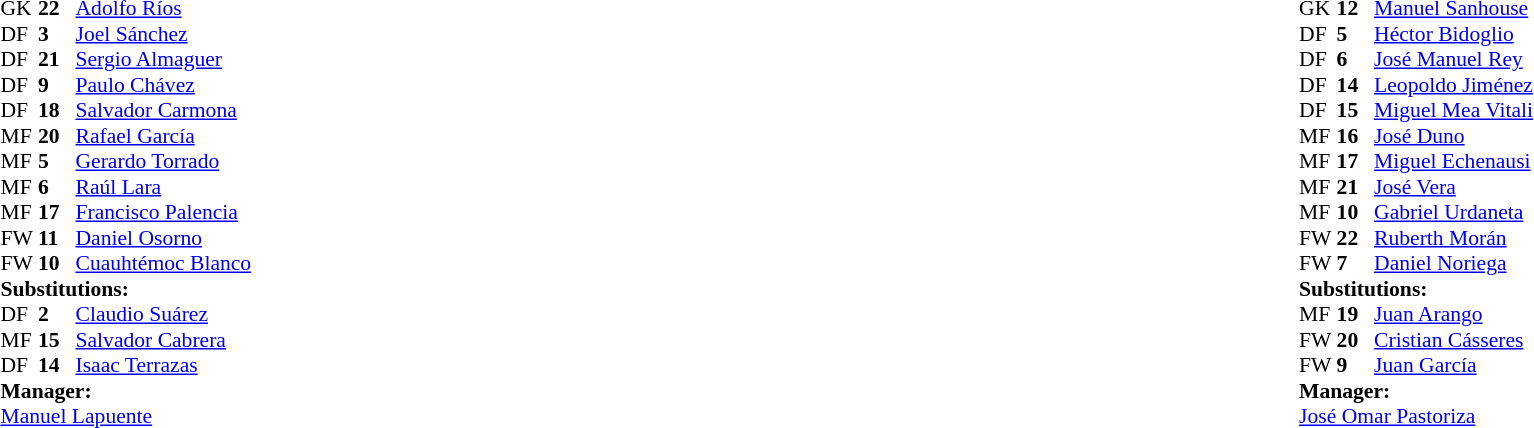<table width="100%">
<tr>
<td valign="top" width="50%"><br><table style="font-size: 90%" cellspacing="0" cellpadding="0">
<tr>
<th width="25"></th>
<th width="25"></th>
</tr>
<tr>
<td>GK</td>
<td><strong>22</strong></td>
<td><a href='#'>Adolfo Ríos</a></td>
<td></td>
</tr>
<tr>
<td>DF</td>
<td><strong>3</strong></td>
<td><a href='#'>Joel Sánchez</a></td>
</tr>
<tr>
<td>DF</td>
<td><strong>21</strong></td>
<td><a href='#'>Sergio Almaguer</a></td>
<td></td>
<td></td>
</tr>
<tr>
<td>DF</td>
<td><strong>9</strong></td>
<td><a href='#'>Paulo Chávez</a></td>
<td></td>
<td></td>
</tr>
<tr>
<td>DF</td>
<td><strong>18</strong></td>
<td><a href='#'>Salvador Carmona</a></td>
</tr>
<tr>
<td>MF</td>
<td><strong>20</strong></td>
<td><a href='#'>Rafael García</a></td>
</tr>
<tr>
<td>MF</td>
<td><strong>5</strong></td>
<td><a href='#'>Gerardo Torrado</a></td>
<td></td>
<td></td>
</tr>
<tr>
<td>MF</td>
<td><strong>6</strong></td>
<td><a href='#'>Raúl Lara</a></td>
</tr>
<tr>
<td>MF</td>
<td><strong>17</strong></td>
<td><a href='#'>Francisco Palencia</a></td>
</tr>
<tr>
<td>FW</td>
<td><strong>11</strong></td>
<td><a href='#'>Daniel Osorno</a></td>
<td></td>
</tr>
<tr>
<td>FW</td>
<td><strong>10</strong></td>
<td><a href='#'>Cuauhtémoc Blanco</a> </td>
<td></td>
</tr>
<tr>
<td colspan=3><strong>Substitutions:</strong></td>
</tr>
<tr>
<td>DF</td>
<td><strong>2</strong></td>
<td><a href='#'>Claudio Suárez</a></td>
<td></td>
<td></td>
</tr>
<tr>
<td>MF</td>
<td><strong>15</strong></td>
<td><a href='#'>Salvador Cabrera</a></td>
<td></td>
<td></td>
</tr>
<tr>
<td>DF</td>
<td><strong>14</strong></td>
<td><a href='#'>Isaac Terrazas</a></td>
<td></td>
<td></td>
</tr>
<tr>
<td colspan=3><strong>Manager:</strong></td>
</tr>
<tr>
<td colspan=3><a href='#'>Manuel Lapuente</a></td>
</tr>
</table>
</td>
<td valign="top"></td>
<td valign="top" width="50%"><br><table style="font-size: 90%" cellspacing="0" cellpadding="0" align="center">
<tr>
<th width="25"></th>
<th width="25"></th>
</tr>
<tr>
<td>GK</td>
<td><strong>12</strong></td>
<td><a href='#'>Manuel Sanhouse</a></td>
</tr>
<tr>
<td>DF</td>
<td><strong>5</strong></td>
<td><a href='#'>Héctor Bidoglio</a></td>
</tr>
<tr>
<td>DF</td>
<td><strong>6</strong></td>
<td><a href='#'>José Manuel Rey</a></td>
</tr>
<tr>
<td>DF</td>
<td><strong>14</strong></td>
<td><a href='#'>Leopoldo Jiménez</a> </td>
<td></td>
</tr>
<tr>
<td>DF</td>
<td><strong>15</strong></td>
<td><a href='#'>Miguel Mea Vitali</a></td>
</tr>
<tr>
<td>MF</td>
<td><strong>16</strong></td>
<td><a href='#'>José Duno</a></td>
<td></td>
<td></td>
</tr>
<tr>
<td>MF</td>
<td><strong>17</strong></td>
<td><a href='#'>Miguel Echenausi</a></td>
</tr>
<tr>
<td>MF</td>
<td><strong>21</strong></td>
<td><a href='#'>José Vera</a></td>
</tr>
<tr>
<td>MF</td>
<td><strong>10</strong></td>
<td><a href='#'>Gabriel Urdaneta</a></td>
</tr>
<tr>
<td>FW</td>
<td><strong>22</strong></td>
<td><a href='#'>Ruberth Morán</a></td>
<td></td>
<td></td>
</tr>
<tr>
<td>FW</td>
<td><strong>7</strong></td>
<td><a href='#'>Daniel Noriega</a></td>
<td></td>
<td></td>
</tr>
<tr>
<td colspan=3><strong>Substitutions:</strong></td>
</tr>
<tr>
<td>MF</td>
<td><strong>19</strong></td>
<td><a href='#'>Juan Arango</a></td>
<td></td>
<td></td>
</tr>
<tr>
<td>FW</td>
<td><strong>20</strong></td>
<td><a href='#'>Cristian Cásseres</a></td>
<td></td>
<td></td>
</tr>
<tr>
<td>FW</td>
<td><strong>9</strong></td>
<td><a href='#'>Juan García</a></td>
<td></td>
<td></td>
</tr>
<tr>
<td colspan=3><strong>Manager:</strong></td>
</tr>
<tr>
<td colspan=3> <a href='#'>José Omar Pastoriza</a></td>
</tr>
</table>
</td>
</tr>
</table>
